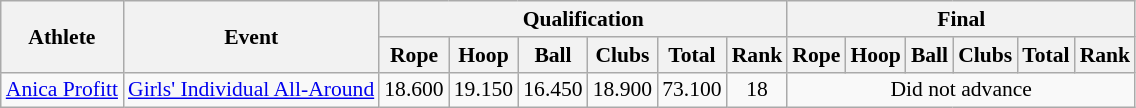<table class="wikitable" border="1" style="font-size:90%">
<tr>
<th rowspan=2>Athlete</th>
<th rowspan=2>Event</th>
<th colspan=6>Qualification</th>
<th colspan=6>Final</th>
</tr>
<tr>
<th>Rope</th>
<th>Hoop</th>
<th>Ball</th>
<th>Clubs</th>
<th>Total</th>
<th>Rank</th>
<th>Rope</th>
<th>Hoop</th>
<th>Ball</th>
<th>Clubs</th>
<th>Total</th>
<th>Rank</th>
</tr>
<tr>
<td><a href='#'>Anica Profitt</a></td>
<td><a href='#'>Girls' Individual All-Around</a></td>
<td align=center>18.600</td>
<td align=center>19.150</td>
<td align=center>16.450</td>
<td align=center>18.900</td>
<td align=center>73.100</td>
<td align=center>18</td>
<td align=center colspan=6>Did not advance</td>
</tr>
</table>
